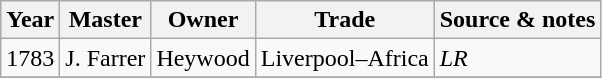<table class=" wikitable">
<tr>
<th>Year</th>
<th>Master</th>
<th>Owner</th>
<th>Trade</th>
<th>Source & notes</th>
</tr>
<tr>
<td>1783</td>
<td>J. Farrer</td>
<td>Heywood</td>
<td>Liverpool–Africa</td>
<td><em>LR</em></td>
</tr>
<tr>
</tr>
</table>
